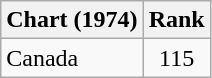<table class="wikitable">
<tr>
<th align="left">Chart (1974)</th>
<th style="text-align:center;">Rank</th>
</tr>
<tr>
<td>Canada</td>
<td style="text-align:center;">115</td>
</tr>
</table>
